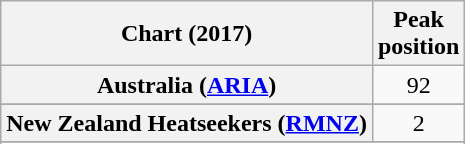<table class="wikitable sortable plainrowheaders" style="text-align:center">
<tr>
<th scope="col">Chart (2017)</th>
<th scope="col">Peak<br> position</th>
</tr>
<tr>
<th scope="row">Australia (<a href='#'>ARIA</a>)</th>
<td>92</td>
</tr>
<tr>
</tr>
<tr>
<th scope="row">New Zealand Heatseekers (<a href='#'>RMNZ</a>)</th>
<td>2</td>
</tr>
<tr>
</tr>
<tr>
</tr>
<tr>
</tr>
</table>
